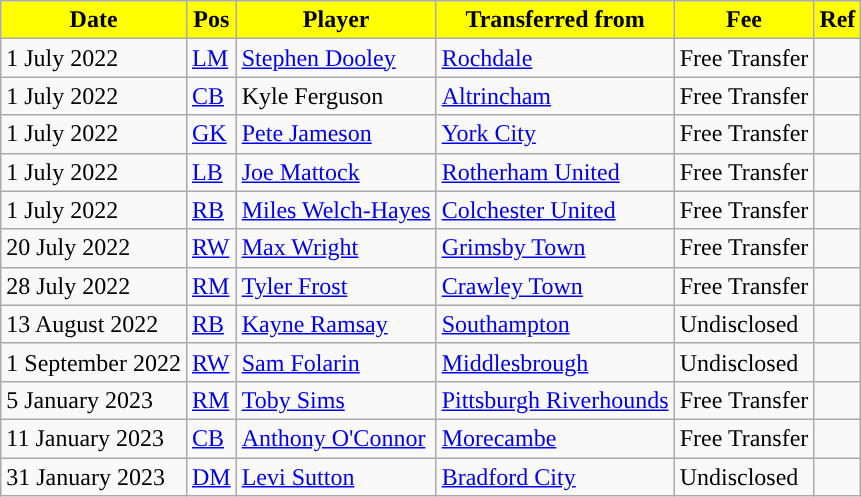<table class="wikitable plainrowheaders sortable">
<tr>
<th style="background:#FFFF00; color:#000000; ">Date</th>
<th style="background:#FFFF00; color:#000000; ">Pos</th>
<th style="background:#FFFF00; color:#000000; ">Player</th>
<th style="background:#FFFF00; color:#000000; ">Transferred from</th>
<th style="background:#FFFF00; color:#000000; ">Fee</th>
<th style="background:#FFFF00; color:#000000; ">Ref</th>
</tr>
<tr>
<td>1 July 2022</td>
<td><a href='#'>LM</a></td>
<td> <a href='#'>Stephen Dooley</a></td>
<td> <a href='#'>Rochdale</a></td>
<td>Free Transfer</td>
<td></td>
</tr>
<tr>
<td>1 July 2022</td>
<td><a href='#'>CB</a></td>
<td> Kyle Ferguson</td>
<td> <a href='#'>Altrincham</a></td>
<td>Free Transfer</td>
<td></td>
</tr>
<tr>
<td>1 July 2022</td>
<td><a href='#'>GK</a></td>
<td> <a href='#'>Pete Jameson</a></td>
<td> <a href='#'>York City</a></td>
<td>Free Transfer</td>
<td></td>
</tr>
<tr>
<td>1 July 2022</td>
<td><a href='#'>LB</a></td>
<td> <a href='#'>Joe Mattock</a></td>
<td> <a href='#'>Rotherham United</a></td>
<td>Free Transfer</td>
<td></td>
</tr>
<tr>
<td>1 July 2022</td>
<td><a href='#'>RB</a></td>
<td> <a href='#'>Miles Welch-Hayes</a></td>
<td> <a href='#'>Colchester United</a></td>
<td>Free Transfer</td>
<td></td>
</tr>
<tr>
<td>20 July 2022</td>
<td><a href='#'>RW</a></td>
<td> <a href='#'>Max Wright</a></td>
<td> <a href='#'>Grimsby Town</a></td>
<td>Free Transfer</td>
<td></td>
</tr>
<tr>
<td>28 July 2022</td>
<td><a href='#'>RM</a></td>
<td> <a href='#'>Tyler Frost</a></td>
<td> <a href='#'>Crawley Town</a></td>
<td>Free Transfer</td>
<td></td>
</tr>
<tr>
<td>13 August 2022</td>
<td><a href='#'>RB</a></td>
<td> <a href='#'>Kayne Ramsay</a></td>
<td> <a href='#'>Southampton</a></td>
<td>Undisclosed</td>
<td></td>
</tr>
<tr>
<td>1 September 2022</td>
<td><a href='#'>RW</a></td>
<td> <a href='#'>Sam Folarin</a></td>
<td> <a href='#'>Middlesbrough</a></td>
<td>Undisclosed</td>
<td></td>
</tr>
<tr>
<td>5 January 2023</td>
<td><a href='#'>RM</a></td>
<td> <a href='#'>Toby Sims</a></td>
<td> <a href='#'>Pittsburgh Riverhounds</a></td>
<td>Free Transfer</td>
<td></td>
</tr>
<tr>
<td>11 January 2023</td>
<td><a href='#'>CB</a></td>
<td> <a href='#'>Anthony O'Connor</a></td>
<td> <a href='#'>Morecambe</a></td>
<td>Free Transfer</td>
<td></td>
</tr>
<tr>
<td>31 January 2023</td>
<td><a href='#'>DM</a></td>
<td> <a href='#'>Levi Sutton</a></td>
<td> <a href='#'>Bradford City</a></td>
<td>Undisclosed</td>
<td></td>
</tr>
</table>
